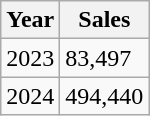<table class="wikitable">
<tr>
<th>Year</th>
<th>Sales</th>
</tr>
<tr>
<td>2023</td>
<td>83,497</td>
</tr>
<tr>
<td>2024</td>
<td>494,440</td>
</tr>
</table>
